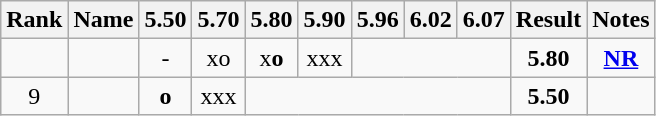<table class="wikitable">
<tr>
<th>Rank</th>
<th>Name</th>
<th>5.50</th>
<th>5.70</th>
<th>5.80</th>
<th>5.90</th>
<th>5.96</th>
<th>6.02</th>
<th>6.07</th>
<th>Result</th>
<th>Notes</th>
</tr>
<tr align="center">
<td></td>
<td align="left"></td>
<td>-</td>
<td>xo</td>
<td>x<strong>o</strong></td>
<td>xxx</td>
<td colspan="3"></td>
<td><strong>5.80</strong></td>
<td><strong><a href='#'>NR</a></strong></td>
</tr>
<tr align="center">
<td>9</td>
<td align="left"></td>
<td><strong>o</strong></td>
<td>xxx</td>
<td colspan="5"></td>
<td><strong>5.50</strong></td>
<td></td>
</tr>
</table>
